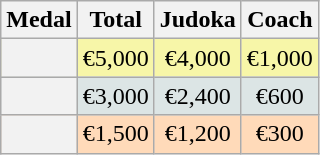<table class=wikitable style="text-align:center;">
<tr>
<th>Medal</th>
<th>Total</th>
<th>Judoka</th>
<th>Coach</th>
</tr>
<tr bgcolor=F7F6A8>
<th></th>
<td>€5,000</td>
<td>€4,000</td>
<td>€1,000</td>
</tr>
<tr bgcolor=DCE5E5>
<th></th>
<td>€3,000</td>
<td>€2,400</td>
<td>€600</td>
</tr>
<tr bgcolor=FFDAB9>
<th></th>
<td>€1,500</td>
<td>€1,200</td>
<td>€300</td>
</tr>
</table>
